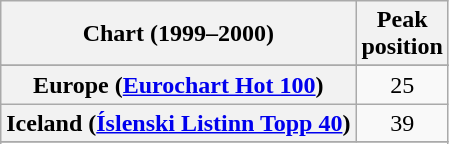<table class="wikitable sortable plainrowheaders" style="text-align:center">
<tr>
<th>Chart (1999–2000)</th>
<th>Peak<br>position</th>
</tr>
<tr>
</tr>
<tr>
<th scope="row">Europe (<a href='#'>Eurochart Hot 100</a>)</th>
<td>25</td>
</tr>
<tr>
<th scope="row">Iceland (<a href='#'>Íslenski Listinn Topp 40</a>)</th>
<td>39</td>
</tr>
<tr>
</tr>
<tr>
</tr>
<tr>
</tr>
</table>
